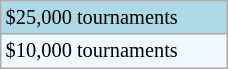<table class="wikitable"  style="font-size:85%; width:12%;">
<tr style="background:lightblue;">
<td>$25,000 tournaments</td>
</tr>
<tr style="background:#f0f8ff;">
<td>$10,000 tournaments</td>
</tr>
</table>
